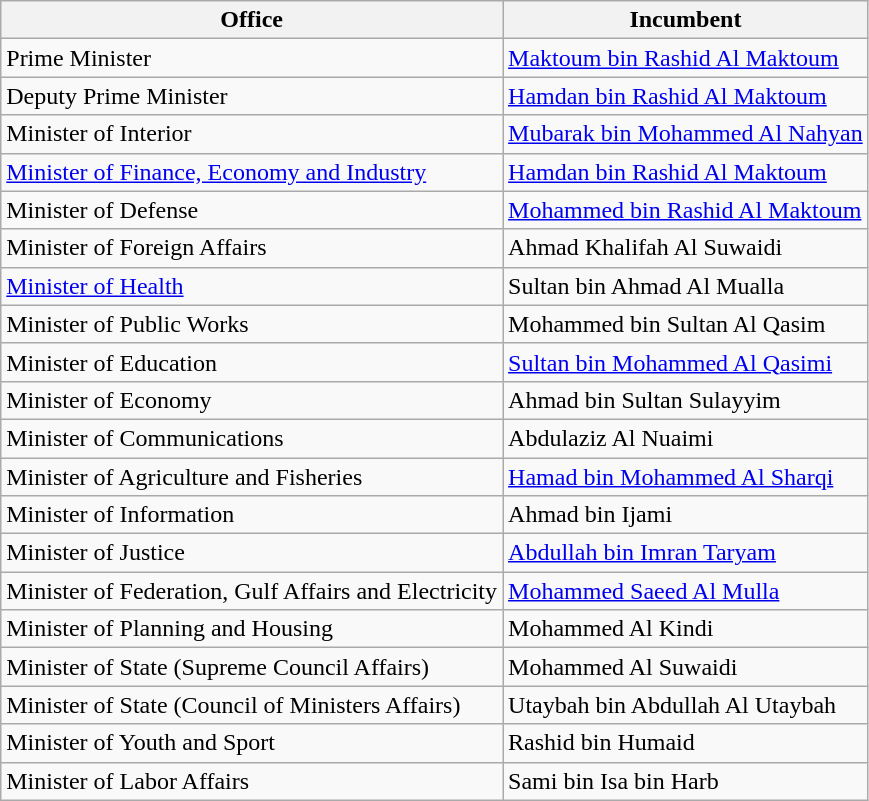<table class="wikitable">
<tr>
<th>Office</th>
<th>Incumbent</th>
</tr>
<tr>
<td>Prime Minister</td>
<td><a href='#'>Maktoum bin Rashid Al Maktoum</a></td>
</tr>
<tr>
<td>Deputy Prime Minister</td>
<td><a href='#'>Hamdan bin Rashid Al Maktoum</a></td>
</tr>
<tr>
<td>Minister of Interior</td>
<td><a href='#'>Mubarak bin Mohammed Al Nahyan</a></td>
</tr>
<tr>
<td><a href='#'>Minister of Finance, Economy and Industry</a></td>
<td><a href='#'>Hamdan bin Rashid Al Maktoum</a></td>
</tr>
<tr>
<td>Minister of Defense</td>
<td><a href='#'>Mohammed bin Rashid Al Maktoum</a></td>
</tr>
<tr>
<td>Minister of Foreign Affairs</td>
<td>Ahmad Khalifah Al Suwaidi</td>
</tr>
<tr>
<td><a href='#'>Minister of Health</a></td>
<td>Sultan bin Ahmad Al Mualla</td>
</tr>
<tr>
<td>Minister of Public Works</td>
<td>Mohammed bin Sultan Al Qasim</td>
</tr>
<tr>
<td>Minister of Education</td>
<td><a href='#'>Sultan bin Mohammed Al Qasimi</a></td>
</tr>
<tr>
<td>Minister of Economy</td>
<td>Ahmad bin Sultan Sulayyim</td>
</tr>
<tr>
<td>Minister of Communications</td>
<td>Abdulaziz Al Nuaimi</td>
</tr>
<tr>
<td>Minister of Agriculture and Fisheries</td>
<td><a href='#'>Hamad bin Mohammed Al Sharqi</a></td>
</tr>
<tr>
<td>Minister of Information</td>
<td>Ahmad bin Ijami</td>
</tr>
<tr>
<td>Minister of Justice</td>
<td><a href='#'>Abdullah bin Imran Taryam</a></td>
</tr>
<tr>
<td>Minister of Federation, Gulf Affairs and Electricity</td>
<td><a href='#'>Mohammed Saeed Al Mulla</a></td>
</tr>
<tr>
<td>Minister of  Planning and Housing</td>
<td>Mohammed Al Kindi</td>
</tr>
<tr>
<td>Minister of State (Supreme Council Affairs)</td>
<td>Mohammed Al Suwaidi</td>
</tr>
<tr>
<td>Minister of State (Council of Ministers Affairs)</td>
<td>Utaybah bin Abdullah Al Utaybah</td>
</tr>
<tr>
<td>Minister of Youth and Sport</td>
<td>Rashid bin Humaid</td>
</tr>
<tr>
<td>Minister of Labor Affairs</td>
<td>Sami bin Isa bin Harb</td>
</tr>
</table>
